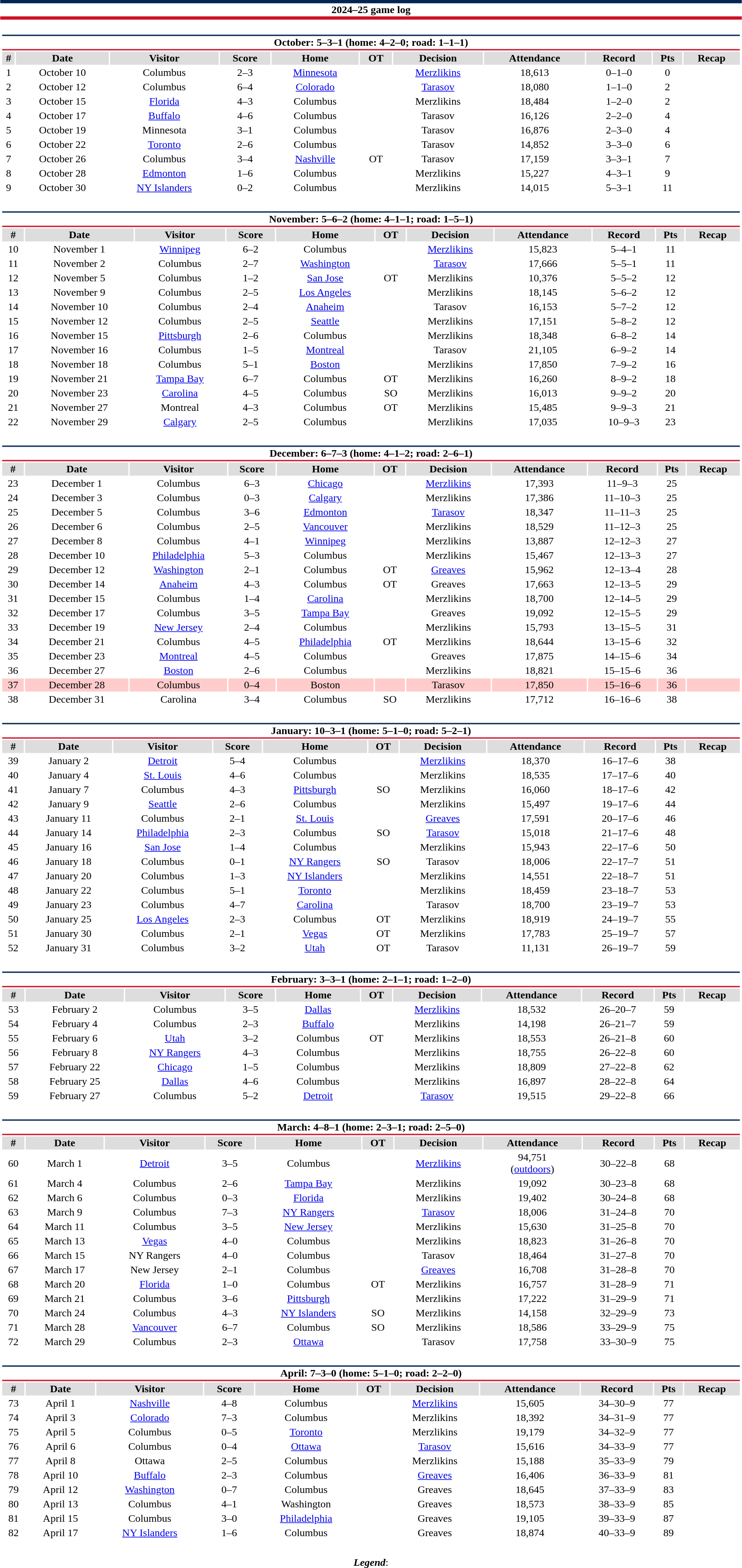<table class="toccolours" style="width:90%; clear:both; margin:1.5em auto; text-align:center;">
<tr>
<th colspan="11" style="background:#FFFFFF; border-top:#002654 5px solid; border-bottom:#CE1126 5px solid;">2024–25 game log</th>
</tr>
<tr>
<td colspan="11"><br><table class="toccolours collapsible collapsed" style="width:100%;">
<tr>
<th colspan="11" style="background:#FFFFFF; border-top:#002654 2px solid; border-bottom:#CE1126 2px solid;">October: 5–3–1 (home: 4–2–0; road: 1–1–1)</th>
</tr>
<tr style="background:#ddd;">
<th>#</th>
<th>Date</th>
<th>Visitor</th>
<th>Score</th>
<th>Home</th>
<th>OT</th>
<th>Decision</th>
<th>Attendance</th>
<th>Record</th>
<th>Pts</th>
<th>Recap</th>
</tr>
<tr>
<td>1</td>
<td>October 10</td>
<td>Columbus</td>
<td>2–3</td>
<td><a href='#'>Minnesota</a></td>
<td></td>
<td><a href='#'>Merzlikins</a></td>
<td>18,613</td>
<td>0–1–0</td>
<td>0</td>
<td></td>
</tr>
<tr>
<td>2</td>
<td>October 12</td>
<td>Columbus</td>
<td>6–4</td>
<td><a href='#'>Colorado</a></td>
<td></td>
<td><a href='#'>Tarasov</a></td>
<td>18,080</td>
<td>1–1–0</td>
<td>2</td>
<td></td>
</tr>
<tr>
<td>3</td>
<td>October 15</td>
<td><a href='#'>Florida</a></td>
<td>4–3</td>
<td>Columbus</td>
<td></td>
<td>Merzlikins</td>
<td>18,484</td>
<td>1–2–0</td>
<td>2</td>
<td></td>
</tr>
<tr>
<td>4</td>
<td>October 17</td>
<td><a href='#'>Buffalo</a></td>
<td>4–6</td>
<td>Columbus</td>
<td></td>
<td>Tarasov</td>
<td>16,126</td>
<td>2–2–0</td>
<td>4</td>
<td></td>
</tr>
<tr>
<td>5</td>
<td>October 19</td>
<td>Minnesota</td>
<td>3–1</td>
<td>Columbus</td>
<td></td>
<td>Tarasov</td>
<td>16,876</td>
<td>2–3–0</td>
<td>4</td>
<td></td>
</tr>
<tr>
<td>6</td>
<td>October 22</td>
<td><a href='#'>Toronto</a></td>
<td>2–6</td>
<td>Columbus</td>
<td></td>
<td>Tarasov</td>
<td>14,852</td>
<td>3–3–0</td>
<td>6</td>
<td></td>
</tr>
<tr>
<td>7</td>
<td>October 26</td>
<td>Columbus</td>
<td>3–4</td>
<td><a href='#'>Nashville</a></td>
<td>OT</td>
<td>Tarasov</td>
<td>17,159</td>
<td>3–3–1</td>
<td>7</td>
<td></td>
</tr>
<tr>
<td>8</td>
<td>October 28</td>
<td><a href='#'>Edmonton</a></td>
<td>1–6</td>
<td>Columbus</td>
<td></td>
<td>Merzlikins</td>
<td>15,227</td>
<td>4–3–1</td>
<td>9</td>
<td></td>
</tr>
<tr>
<td>9</td>
<td>October 30</td>
<td><a href='#'>NY Islanders</a></td>
<td>0–2</td>
<td>Columbus</td>
<td></td>
<td>Merzlikins</td>
<td>14,015</td>
<td>5–3–1</td>
<td>11</td>
<td></td>
</tr>
</table>
</td>
</tr>
<tr>
<td colspan="11"><br><table class="toccolours collapsible collapsed" style="width:100%;">
<tr>
<th colspan="11" style="background:#FFFFFF; border-top:#002654 2px solid; border-bottom:#CE1126 2px solid;">November: 5–6–2 (home: 4–1–1; road: 1–5–1)</th>
</tr>
<tr style="background:#ddd;">
<th>#</th>
<th>Date</th>
<th>Visitor</th>
<th>Score</th>
<th>Home</th>
<th>OT</th>
<th>Decision</th>
<th>Attendance</th>
<th>Record</th>
<th>Pts</th>
<th>Recap</th>
</tr>
<tr>
<td>10</td>
<td>November 1</td>
<td><a href='#'>Winnipeg</a></td>
<td>6–2</td>
<td>Columbus</td>
<td></td>
<td><a href='#'>Merzlikins</a></td>
<td>15,823</td>
<td>5–4–1</td>
<td>11</td>
<td></td>
</tr>
<tr>
<td>11</td>
<td>November 2</td>
<td>Columbus</td>
<td>2–7</td>
<td><a href='#'>Washington</a></td>
<td></td>
<td><a href='#'>Tarasov</a></td>
<td>17,666</td>
<td>5–5–1</td>
<td>11</td>
<td></td>
</tr>
<tr>
<td>12</td>
<td>November 5</td>
<td>Columbus</td>
<td>1–2</td>
<td><a href='#'>San Jose</a></td>
<td>OT</td>
<td>Merzlikins</td>
<td>10,376</td>
<td>5–5–2</td>
<td>12</td>
<td></td>
</tr>
<tr>
<td>13</td>
<td>November 9</td>
<td>Columbus</td>
<td>2–5</td>
<td><a href='#'>Los Angeles</a></td>
<td></td>
<td>Merzlikins</td>
<td>18,145</td>
<td>5–6–2</td>
<td>12</td>
<td></td>
</tr>
<tr>
<td>14</td>
<td>November 10</td>
<td>Columbus</td>
<td>2–4</td>
<td><a href='#'>Anaheim</a></td>
<td></td>
<td>Tarasov</td>
<td>16,153</td>
<td>5–7–2</td>
<td>12</td>
<td></td>
</tr>
<tr>
<td>15</td>
<td>November 12</td>
<td>Columbus</td>
<td>2–5</td>
<td><a href='#'>Seattle</a></td>
<td></td>
<td>Merzlikins</td>
<td>17,151</td>
<td>5–8–2</td>
<td>12</td>
<td></td>
</tr>
<tr>
<td>16</td>
<td>November 15</td>
<td><a href='#'>Pittsburgh</a></td>
<td>2–6</td>
<td>Columbus</td>
<td></td>
<td>Merzlikins</td>
<td>18,348</td>
<td>6–8–2</td>
<td>14</td>
<td></td>
</tr>
<tr>
<td>17</td>
<td>November 16</td>
<td>Columbus</td>
<td>1–5</td>
<td><a href='#'>Montreal</a></td>
<td></td>
<td>Tarasov</td>
<td>21,105</td>
<td>6–9–2</td>
<td>14</td>
<td></td>
</tr>
<tr>
<td>18</td>
<td>November 18</td>
<td>Columbus</td>
<td>5–1</td>
<td><a href='#'>Boston</a></td>
<td></td>
<td>Merzlikins</td>
<td>17,850</td>
<td>7–9–2</td>
<td>16</td>
<td></td>
</tr>
<tr>
<td>19</td>
<td>November 21</td>
<td><a href='#'>Tampa Bay</a></td>
<td>6–7</td>
<td>Columbus</td>
<td>OT</td>
<td>Merzlikins</td>
<td>16,260</td>
<td>8–9–2</td>
<td>18</td>
<td></td>
</tr>
<tr>
<td>20</td>
<td>November 23</td>
<td><a href='#'>Carolina</a></td>
<td>4–5</td>
<td>Columbus</td>
<td>SO</td>
<td>Merzlikins</td>
<td>16,013</td>
<td>9–9–2</td>
<td>20</td>
<td></td>
</tr>
<tr>
<td>21</td>
<td>November 27</td>
<td>Montreal</td>
<td>4–3</td>
<td>Columbus</td>
<td>OT</td>
<td>Merzlikins</td>
<td>15,485</td>
<td>9–9–3</td>
<td>21</td>
<td></td>
</tr>
<tr>
<td>22</td>
<td>November 29</td>
<td><a href='#'>Calgary</a></td>
<td>2–5</td>
<td>Columbus</td>
<td></td>
<td>Merzlikins</td>
<td>17,035</td>
<td>10–9–3</td>
<td>23</td>
<td></td>
</tr>
</table>
</td>
</tr>
<tr>
<td colspan="11"><br><table class="toccolours collapsible collapsed" style="width:100%;">
<tr>
<th colspan="11" style="background:#FFFFFF; border-top:#002654 2px solid; border-bottom:#CE1126 2px solid;">December: 6–7–3 (home: 4–1–2; road: 2–6–1)</th>
</tr>
<tr style="background:#ddd;">
<th>#</th>
<th>Date</th>
<th>Visitor</th>
<th>Score</th>
<th>Home</th>
<th>OT</th>
<th>Decision</th>
<th>Attendance</th>
<th>Record</th>
<th>Pts</th>
<th>Recap</th>
</tr>
<tr>
<td>23</td>
<td>December 1</td>
<td>Columbus</td>
<td>6–3</td>
<td><a href='#'>Chicago</a></td>
<td></td>
<td><a href='#'>Merzlikins</a></td>
<td>17,393</td>
<td>11–9–3</td>
<td>25</td>
<td></td>
</tr>
<tr>
<td>24</td>
<td>December 3</td>
<td>Columbus</td>
<td>0–3</td>
<td><a href='#'>Calgary</a></td>
<td></td>
<td>Merzlikins</td>
<td>17,386</td>
<td>11–10–3</td>
<td>25</td>
<td></td>
</tr>
<tr>
<td>25</td>
<td>December 5</td>
<td>Columbus</td>
<td>3–6</td>
<td><a href='#'>Edmonton</a></td>
<td></td>
<td><a href='#'>Tarasov</a></td>
<td>18,347</td>
<td>11–11–3</td>
<td>25</td>
<td></td>
</tr>
<tr>
<td>26</td>
<td>December 6</td>
<td>Columbus</td>
<td>2–5</td>
<td><a href='#'>Vancouver</a></td>
<td></td>
<td>Merzlikins</td>
<td>18,529</td>
<td>11–12–3</td>
<td>25</td>
<td></td>
</tr>
<tr>
<td>27</td>
<td>December 8</td>
<td>Columbus</td>
<td>4–1</td>
<td><a href='#'>Winnipeg</a></td>
<td></td>
<td>Merzlikins</td>
<td>13,887</td>
<td>12–12–3</td>
<td>27</td>
<td></td>
</tr>
<tr>
<td>28</td>
<td>December 10</td>
<td><a href='#'>Philadelphia</a></td>
<td>5–3</td>
<td>Columbus</td>
<td></td>
<td>Merzlikins</td>
<td>15,467</td>
<td>12–13–3</td>
<td>27</td>
<td></td>
</tr>
<tr>
<td>29</td>
<td>December 12</td>
<td><a href='#'>Washington</a></td>
<td>2–1</td>
<td>Columbus</td>
<td>OT</td>
<td><a href='#'>Greaves</a></td>
<td>15,962</td>
<td>12–13–4</td>
<td>28</td>
<td></td>
</tr>
<tr>
<td>30</td>
<td>December 14</td>
<td><a href='#'>Anaheim</a></td>
<td>4–3</td>
<td>Columbus</td>
<td>OT</td>
<td>Greaves</td>
<td>17,663</td>
<td>12–13–5</td>
<td>29</td>
<td></td>
</tr>
<tr>
<td>31</td>
<td>December 15</td>
<td>Columbus</td>
<td>1–4</td>
<td><a href='#'>Carolina</a></td>
<td></td>
<td>Merzlikins</td>
<td>18,700</td>
<td>12–14–5</td>
<td>29</td>
<td></td>
</tr>
<tr>
<td>32</td>
<td>December 17</td>
<td>Columbus</td>
<td>3–5</td>
<td><a href='#'>Tampa Bay</a></td>
<td></td>
<td>Greaves</td>
<td>19,092</td>
<td>12–15–5</td>
<td>29</td>
<td></td>
</tr>
<tr>
<td>33</td>
<td>December 19</td>
<td><a href='#'>New Jersey</a></td>
<td>2–4</td>
<td>Columbus</td>
<td></td>
<td>Merzlikins</td>
<td>15,793</td>
<td>13–15–5</td>
<td>31</td>
<td></td>
</tr>
<tr>
<td>34</td>
<td>December 21</td>
<td>Columbus</td>
<td>4–5</td>
<td><a href='#'>Philadelphia</a></td>
<td>OT</td>
<td>Merzlikins</td>
<td>18,644</td>
<td>13–15–6</td>
<td>32</td>
<td></td>
</tr>
<tr>
<td>35</td>
<td>December 23</td>
<td><a href='#'>Montreal</a></td>
<td>4–5</td>
<td>Columbus</td>
<td></td>
<td>Greaves</td>
<td>17,875</td>
<td>14–15–6</td>
<td>34</td>
<td></td>
</tr>
<tr>
<td>36</td>
<td>December 27</td>
<td><a href='#'>Boston</a></td>
<td>2–6</td>
<td>Columbus</td>
<td></td>
<td>Merzlikins</td>
<td>18,821</td>
<td>15–15–6</td>
<td>36</td>
<td></td>
</tr>
<tr style="background:#fcc">
<td>37</td>
<td>December 28</td>
<td>Columbus</td>
<td>0–4</td>
<td>Boston</td>
<td></td>
<td>Tarasov</td>
<td>17,850</td>
<td>15–16–6</td>
<td>36</td>
<td></td>
</tr>
<tr>
<td>38</td>
<td>December 31</td>
<td>Carolina</td>
<td>3–4</td>
<td>Columbus</td>
<td>SO</td>
<td>Merzlikins</td>
<td>17,712</td>
<td>16–16–6</td>
<td>38</td>
<td></td>
</tr>
</table>
</td>
</tr>
<tr>
<td colspan="11"><br><table class="toccolours collapsible collapsed" style="width:100%;">
<tr>
<th colspan="11" style="background:#FFFFFF; border-top:#002654 2px solid; border-bottom:#CE1126 2px solid;">January: 10–3–1 (home: 5–1–0; road: 5–2–1)</th>
</tr>
<tr style="background:#ddd;">
<th>#</th>
<th>Date</th>
<th>Visitor</th>
<th>Score</th>
<th>Home</th>
<th>OT</th>
<th>Decision</th>
<th>Attendance</th>
<th>Record</th>
<th>Pts</th>
<th>Recap</th>
</tr>
<tr>
<td>39</td>
<td>January 2</td>
<td><a href='#'>Detroit</a></td>
<td>5–4</td>
<td>Columbus</td>
<td></td>
<td><a href='#'>Merzlikins</a></td>
<td>18,370</td>
<td>16–17–6</td>
<td>38</td>
<td></td>
</tr>
<tr>
<td>40</td>
<td>January 4</td>
<td><a href='#'>St. Louis</a></td>
<td>4–6</td>
<td>Columbus</td>
<td></td>
<td>Merzlikins</td>
<td>18,535</td>
<td>17–17–6</td>
<td>40</td>
<td></td>
</tr>
<tr>
<td>41</td>
<td>January 7</td>
<td>Columbus</td>
<td>4–3</td>
<td><a href='#'>Pittsburgh</a></td>
<td>SO</td>
<td>Merzlikins</td>
<td>16,060</td>
<td>18–17–6</td>
<td>42</td>
<td></td>
</tr>
<tr>
<td>42</td>
<td>January 9</td>
<td><a href='#'>Seattle</a></td>
<td>2–6</td>
<td>Columbus</td>
<td></td>
<td>Merzlikins</td>
<td>15,497</td>
<td>19–17–6</td>
<td>44</td>
<td></td>
</tr>
<tr>
<td>43</td>
<td>January 11</td>
<td>Columbus</td>
<td>2–1</td>
<td><a href='#'>St. Louis</a></td>
<td></td>
<td><a href='#'>Greaves</a></td>
<td>17,591</td>
<td>20–17–6</td>
<td>46</td>
<td></td>
</tr>
<tr>
<td>44</td>
<td>January 14</td>
<td><a href='#'>Philadelphia</a></td>
<td>2–3</td>
<td>Columbus</td>
<td>SO</td>
<td><a href='#'>Tarasov</a></td>
<td>15,018</td>
<td>21–17–6</td>
<td>48</td>
<td></td>
</tr>
<tr>
<td>45</td>
<td>January 16</td>
<td><a href='#'>San Jose</a></td>
<td>1–4</td>
<td>Columbus</td>
<td></td>
<td>Merzlikins</td>
<td>15,943</td>
<td>22–17–6</td>
<td>50</td>
<td></td>
</tr>
<tr style="background:#fff">
<td>46</td>
<td>January 18</td>
<td>Columbus</td>
<td>0–1</td>
<td><a href='#'>NY Rangers</a></td>
<td>SO</td>
<td>Tarasov</td>
<td>18,006</td>
<td>22–17–7</td>
<td>51</td>
<td></td>
</tr>
<tr>
<td>47</td>
<td>January 20</td>
<td>Columbus</td>
<td>1–3</td>
<td><a href='#'>NY Islanders</a></td>
<td></td>
<td>Merzlikins</td>
<td>14,551</td>
<td>22–18–7</td>
<td>51</td>
<td></td>
</tr>
<tr>
<td>48</td>
<td>January 22</td>
<td>Columbus</td>
<td>5–1</td>
<td><a href='#'>Toronto</a></td>
<td></td>
<td>Merzlikins</td>
<td>18,459</td>
<td>23–18–7</td>
<td>53</td>
<td></td>
</tr>
<tr>
<td>49</td>
<td>January 23</td>
<td>Columbus</td>
<td>4–7</td>
<td><a href='#'>Carolina</a></td>
<td></td>
<td>Tarasov</td>
<td>18,700</td>
<td>23–19–7</td>
<td>53</td>
<td></td>
</tr>
<tr>
<td>50</td>
<td>January 25</td>
<td><a href='#'>Los Angeles</a></td>
<td>2–3</td>
<td>Columbus</td>
<td>OT</td>
<td>Merzlikins</td>
<td>18,919</td>
<td>24–19–7</td>
<td>55</td>
<td></td>
</tr>
<tr>
<td>51</td>
<td>January 30</td>
<td>Columbus</td>
<td>2–1</td>
<td><a href='#'>Vegas</a></td>
<td>OT</td>
<td>Merzlikins</td>
<td>17,783</td>
<td>25–19–7</td>
<td>57</td>
<td></td>
</tr>
<tr>
<td>52</td>
<td>January 31</td>
<td>Columbus</td>
<td>3–2</td>
<td><a href='#'>Utah</a></td>
<td>OT</td>
<td>Tarasov</td>
<td>11,131</td>
<td>26–19–7</td>
<td>59</td>
<td></td>
</tr>
</table>
</td>
</tr>
<tr>
<td colspan="11"><br><table class="toccolours collapsible collapsed" style="width:100%;">
<tr>
<th colspan="11" style="background:#FFFFFF; border-top:#002654 2px solid; border-bottom:#CE1126 2px solid;">February: 3–3–1 (home: 2–1–1; road: 1–2–0)</th>
</tr>
<tr style="background:#ddd;">
<th>#</th>
<th>Date</th>
<th>Visitor</th>
<th>Score</th>
<th>Home</th>
<th>OT</th>
<th>Decision</th>
<th>Attendance</th>
<th>Record</th>
<th>Pts</th>
<th>Recap</th>
</tr>
<tr>
<td>53</td>
<td>February 2</td>
<td>Columbus</td>
<td>3–5</td>
<td><a href='#'>Dallas</a></td>
<td></td>
<td><a href='#'>Merzlikins</a></td>
<td>18,532</td>
<td>26–20–7</td>
<td>59</td>
<td></td>
</tr>
<tr>
<td>54</td>
<td>February 4</td>
<td>Columbus</td>
<td>2–3</td>
<td><a href='#'>Buffalo</a></td>
<td></td>
<td>Merzlikins</td>
<td>14,198</td>
<td>26–21–7</td>
<td>59</td>
<td></td>
</tr>
<tr>
<td>55</td>
<td>February 6</td>
<td><a href='#'>Utah</a></td>
<td>3–2</td>
<td>Columbus</td>
<td>OT</td>
<td>Merzlikins</td>
<td>18,553</td>
<td>26–21–8</td>
<td>60</td>
<td></td>
</tr>
<tr>
<td>56</td>
<td>February 8</td>
<td><a href='#'>NY Rangers</a></td>
<td>4–3</td>
<td>Columbus</td>
<td></td>
<td>Merzlikins</td>
<td>18,755</td>
<td>26–22–8</td>
<td>60</td>
<td></td>
</tr>
<tr>
<td>57</td>
<td>February 22</td>
<td><a href='#'>Chicago</a></td>
<td>1–5</td>
<td>Columbus</td>
<td></td>
<td>Merzlikins</td>
<td>18,809</td>
<td>27–22–8</td>
<td>62</td>
<td></td>
</tr>
<tr>
<td>58</td>
<td>February 25</td>
<td><a href='#'>Dallas</a></td>
<td>4–6</td>
<td>Columbus</td>
<td></td>
<td>Merzlikins</td>
<td>16,897</td>
<td>28–22–8</td>
<td>64</td>
<td></td>
</tr>
<tr>
<td>59</td>
<td>February 27</td>
<td>Columbus</td>
<td>5–2</td>
<td><a href='#'>Detroit</a></td>
<td></td>
<td><a href='#'>Tarasov</a></td>
<td>19,515</td>
<td>29–22–8</td>
<td>66</td>
<td></td>
</tr>
</table>
</td>
</tr>
<tr>
<td colspan="11"><br><table class="toccolours collapsible collapsed" style="width:100%;">
<tr>
<th colspan="11" style="background:#FFFFFF; border-top:#002654 2px solid; border-bottom:#CE1126 2px solid;">March: 4–8–1 (home: 2–3–1; road: 2–5–0)</th>
</tr>
<tr style="background:#ddd;">
<th>#</th>
<th>Date</th>
<th>Visitor</th>
<th>Score</th>
<th>Home</th>
<th>OT</th>
<th>Decision</th>
<th>Attendance</th>
<th>Record</th>
<th>Pts</th>
<th>Recap</th>
</tr>
<tr>
<td>60</td>
<td>March 1</td>
<td><a href='#'>Detroit</a></td>
<td>3–5</td>
<td>Columbus</td>
<td></td>
<td><a href='#'>Merzlikins</a></td>
<td>94,751<br>(<a href='#'>outdoors</a>)</td>
<td>30–22–8</td>
<td>68</td>
<td></td>
</tr>
<tr>
<td>61</td>
<td>March 4</td>
<td>Columbus</td>
<td>2–6</td>
<td><a href='#'>Tampa Bay</a></td>
<td></td>
<td>Merzlikins</td>
<td>19,092</td>
<td>30–23–8</td>
<td>68</td>
<td></td>
</tr>
<tr>
<td>62</td>
<td>March 6</td>
<td>Columbus</td>
<td>0–3</td>
<td><a href='#'>Florida</a></td>
<td></td>
<td>Merzlikins</td>
<td>19,402</td>
<td>30–24–8</td>
<td>68</td>
<td></td>
</tr>
<tr>
<td>63</td>
<td>March 9</td>
<td>Columbus</td>
<td>7–3</td>
<td><a href='#'>NY Rangers</a></td>
<td></td>
<td><a href='#'>Tarasov</a></td>
<td>18,006</td>
<td>31–24–8</td>
<td>70</td>
<td></td>
</tr>
<tr>
<td>64</td>
<td>March 11</td>
<td>Columbus</td>
<td>3–5</td>
<td><a href='#'>New Jersey</a></td>
<td></td>
<td>Merzlikins</td>
<td>15,630</td>
<td>31–25–8</td>
<td>70</td>
<td></td>
</tr>
<tr>
<td>65</td>
<td>March 13</td>
<td><a href='#'>Vegas</a></td>
<td>4–0</td>
<td>Columbus</td>
<td></td>
<td>Merzlikins</td>
<td>18,823</td>
<td>31–26–8</td>
<td>70</td>
<td></td>
</tr>
<tr>
<td>66</td>
<td>March 15</td>
<td>NY Rangers</td>
<td>4–0</td>
<td>Columbus</td>
<td></td>
<td>Tarasov</td>
<td>18,464</td>
<td>31–27–8</td>
<td>70</td>
<td></td>
</tr>
<tr>
<td>67</td>
<td>March 17</td>
<td>New Jersey</td>
<td>2–1</td>
<td>Columbus</td>
<td></td>
<td><a href='#'>Greaves</a></td>
<td>16,708</td>
<td>31–28–8</td>
<td>70</td>
<td></td>
</tr>
<tr>
<td>68</td>
<td>March 20</td>
<td><a href='#'>Florida</a></td>
<td>1–0</td>
<td>Columbus</td>
<td>OT</td>
<td>Merzlikins</td>
<td>16,757</td>
<td>31–28–9</td>
<td>71</td>
<td></td>
</tr>
<tr>
<td>69</td>
<td>March 21</td>
<td>Columbus</td>
<td>3–6</td>
<td><a href='#'>Pittsburgh</a></td>
<td></td>
<td>Merzlikins</td>
<td>17,222</td>
<td>31–29–9</td>
<td>71</td>
<td></td>
</tr>
<tr>
<td>70</td>
<td>March 24</td>
<td>Columbus</td>
<td>4–3</td>
<td><a href='#'>NY Islanders</a></td>
<td>SO</td>
<td>Merzlikins</td>
<td>14,158</td>
<td>32–29–9</td>
<td>73</td>
<td></td>
</tr>
<tr>
<td>71</td>
<td>March 28</td>
<td><a href='#'>Vancouver</a></td>
<td>6–7</td>
<td>Columbus</td>
<td>SO</td>
<td>Merzlikins</td>
<td>18,586</td>
<td>33–29–9</td>
<td>75</td>
<td></td>
</tr>
<tr>
<td>72</td>
<td>March 29</td>
<td>Columbus</td>
<td>2–3</td>
<td><a href='#'>Ottawa</a></td>
<td></td>
<td>Tarasov</td>
<td>17,758</td>
<td>33–30–9</td>
<td>75</td>
<td></td>
</tr>
</table>
</td>
</tr>
<tr>
<td colspan="11"><br><table class="toccolours collapsible collapsed" style="width:100%;">
<tr>
<th colspan="11" style="background:#FFFFFF; border-top:#002654 2px solid; border-bottom:#CE1126 2px solid;">April: 7–3–0 (home: 5–1–0; road: 2–2–0)</th>
</tr>
<tr style="background:#ddd;">
<th>#</th>
<th>Date</th>
<th>Visitor</th>
<th>Score</th>
<th>Home</th>
<th>OT</th>
<th>Decision</th>
<th>Attendance</th>
<th>Record</th>
<th>Pts</th>
<th>Recap</th>
</tr>
<tr>
<td>73</td>
<td>April 1</td>
<td><a href='#'>Nashville</a></td>
<td>4–8</td>
<td>Columbus</td>
<td></td>
<td><a href='#'>Merzlikins</a></td>
<td>15,605</td>
<td>34–30–9</td>
<td>77</td>
<td></td>
</tr>
<tr>
<td>74</td>
<td>April 3</td>
<td><a href='#'>Colorado</a></td>
<td>7–3</td>
<td>Columbus</td>
<td></td>
<td>Merzlikins</td>
<td>18,392</td>
<td>34–31–9</td>
<td>77</td>
<td></td>
</tr>
<tr>
<td>75</td>
<td>April 5</td>
<td>Columbus</td>
<td>0–5</td>
<td><a href='#'>Toronto</a></td>
<td></td>
<td>Merzlikins</td>
<td>19,179</td>
<td>34–32–9</td>
<td>77</td>
<td></td>
</tr>
<tr>
<td>76</td>
<td>April 6</td>
<td>Columbus</td>
<td>0–4</td>
<td><a href='#'>Ottawa</a></td>
<td></td>
<td><a href='#'>Tarasov</a></td>
<td>15,616</td>
<td>34–33–9</td>
<td>77</td>
<td></td>
</tr>
<tr>
<td>77</td>
<td>April 8</td>
<td>Ottawa</td>
<td>2–5</td>
<td>Columbus</td>
<td></td>
<td>Merzlikins</td>
<td>15,188</td>
<td>35–33–9</td>
<td>79</td>
<td></td>
</tr>
<tr>
<td>78</td>
<td>April 10</td>
<td><a href='#'>Buffalo</a></td>
<td>2–3</td>
<td>Columbus</td>
<td></td>
<td><a href='#'>Greaves</a></td>
<td>16,406</td>
<td>36–33–9</td>
<td>81</td>
<td></td>
</tr>
<tr>
<td>79</td>
<td>April 12</td>
<td><a href='#'>Washington</a></td>
<td>0–7</td>
<td>Columbus</td>
<td></td>
<td>Greaves</td>
<td>18,645</td>
<td>37–33–9</td>
<td>83</td>
<td></td>
</tr>
<tr>
<td>80</td>
<td>April 13</td>
<td>Columbus</td>
<td>4–1</td>
<td>Washington</td>
<td></td>
<td>Greaves</td>
<td>18,573</td>
<td>38–33–9</td>
<td>85</td>
<td></td>
</tr>
<tr>
<td>81</td>
<td>April 15</td>
<td>Columbus</td>
<td>3–0</td>
<td><a href='#'>Philadelphia</a></td>
<td></td>
<td>Greaves</td>
<td>19,105</td>
<td>39–33–9</td>
<td>87</td>
<td></td>
</tr>
<tr>
<td>82</td>
<td>April 17</td>
<td><a href='#'>NY Islanders</a></td>
<td>1–6</td>
<td>Columbus</td>
<td></td>
<td>Greaves</td>
<td>18,874</td>
<td>40–33–9</td>
<td>89</td>
<td></td>
</tr>
<tr>
</tr>
</table>
</td>
</tr>
<tr>
<td colspan="11" style="text-align:center;"><br><strong><em>Legend</em></strong>:


</td>
</tr>
</table>
